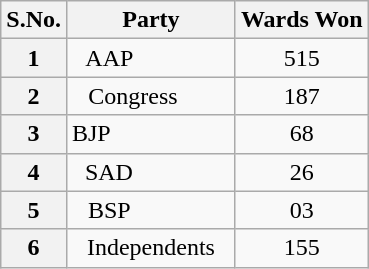<table class="wikitable sortable"style="text-align:center;">
<tr>
<th>S.No.</th>
<th>Party</th>
<th>Wards Won</th>
</tr>
<tr>
<th>1</th>
<td>AAP              </td>
<td>515</td>
</tr>
<tr>
<th>2</th>
<td>Congress      </td>
<td>187</td>
</tr>
<tr>
<th>3</th>
<td>BJP                    </td>
<td>68</td>
</tr>
<tr>
<th>4</th>
<td>SAD              </td>
<td>26</td>
</tr>
<tr>
<th>5</th>
<td>BSP              </td>
<td>03</td>
</tr>
<tr>
<th>6</th>
<td>Independents</td>
<td>155</td>
</tr>
</table>
